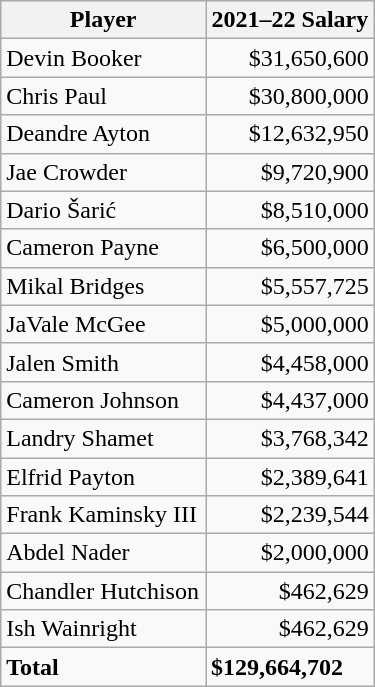<table style="width:250px;" class="wikitable sortable sortable">
<tr>
<th style=>Player</th>
<th style=>2021–22 Salary</th>
</tr>
<tr>
<td>Devin Booker</td>
<td style="text-align:right;">$31,650,600</td>
</tr>
<tr>
<td>Chris Paul</td>
<td style="text-align:right;">$30,800,000</td>
</tr>
<tr>
<td>Deandre Ayton</td>
<td style="text-align:right;">$12,632,950</td>
</tr>
<tr>
<td>Jae Crowder</td>
<td style="text-align:right;">$9,720,900</td>
</tr>
<tr>
<td>Dario Šarić</td>
<td style="text-align:right;">$8,510,000</td>
</tr>
<tr>
<td>Cameron Payne</td>
<td style="text-align:right;">$6,500,000</td>
</tr>
<tr>
<td>Mikal Bridges</td>
<td style="text-align:right;">$5,557,725</td>
</tr>
<tr>
<td>JaVale McGee</td>
<td style="text-align:right;">$5,000,000</td>
</tr>
<tr>
<td>Jalen Smith</td>
<td style="text-align:right;">$4,458,000</td>
</tr>
<tr>
<td>Cameron Johnson</td>
<td style="text-align:right;">$4,437,000</td>
</tr>
<tr>
<td>Landry Shamet</td>
<td style="text-align:right;">$3,768,342</td>
</tr>
<tr>
<td>Elfrid Payton</td>
<td style="text-align:right;">$2,389,641</td>
</tr>
<tr>
<td>Frank Kaminsky III</td>
<td style="text-align:right;">$2,239,544</td>
</tr>
<tr>
<td>Abdel Nader</td>
<td style="text-align:right;">$2,000,000</td>
</tr>
<tr>
<td>Chandler Hutchison</td>
<td style="text-align:right;">$462,629</td>
</tr>
<tr>
<td>Ish Wainright</td>
<td style="text-align:right;">$462,629</td>
</tr>
<tr class="sortbottom">
<td style=><strong>Total</strong></td>
<td style=><strong>$129,664,702</strong></td>
</tr>
</table>
